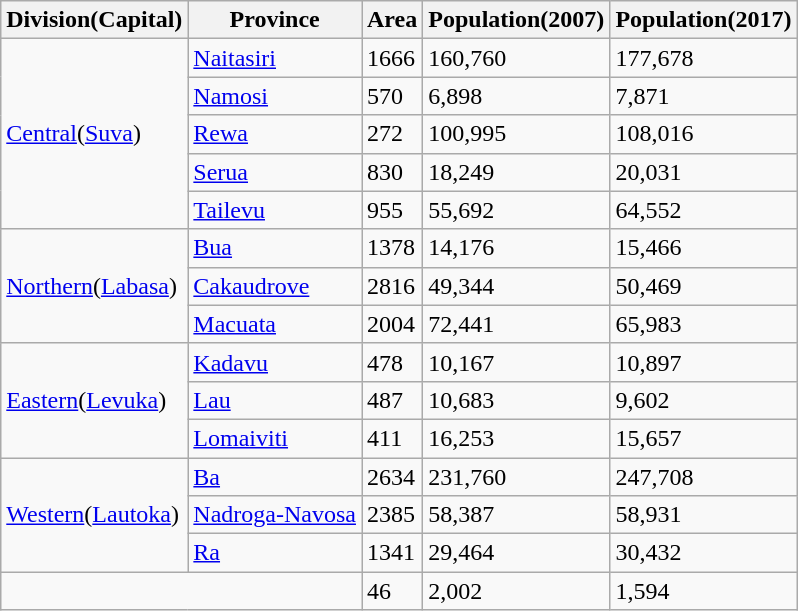<table class="sortable wikitable col1left" >
<tr>
<th>Division(Capital)</th>
<th>Province</th>
<th>Area</th>
<th>Population(2007)</th>
<th>Population(2017)</th>
</tr>
<tr>
<td rowspan=5><a href='#'>Central</a>(<a href='#'>Suva</a>)</td>
<td> <a href='#'>Naitasiri</a></td>
<td>1666</td>
<td>160,760</td>
<td>177,678</td>
</tr>
<tr>
<td><a href='#'>Namosi</a></td>
<td>570</td>
<td>6,898</td>
<td>7,871</td>
</tr>
<tr>
<td><a href='#'>Rewa</a></td>
<td>272</td>
<td>100,995</td>
<td>108,016</td>
</tr>
<tr>
<td><a href='#'>Serua</a></td>
<td>830</td>
<td>18,249</td>
<td>20,031</td>
</tr>
<tr>
<td><a href='#'>Tailevu</a></td>
<td>955</td>
<td>55,692</td>
<td>64,552</td>
</tr>
<tr>
<td rowspan=3><a href='#'>Northern</a>(<a href='#'>Labasa</a>)</td>
<td> <a href='#'>Bua</a></td>
<td>1378</td>
<td>14,176</td>
<td>15,466</td>
</tr>
<tr>
<td><a href='#'>Cakaudrove</a></td>
<td>2816</td>
<td>49,344</td>
<td>50,469</td>
</tr>
<tr>
<td><a href='#'>Macuata</a></td>
<td>2004</td>
<td>72,441</td>
<td>65,983</td>
</tr>
<tr>
<td rowspan=3><a href='#'>Eastern</a>(<a href='#'>Levuka</a>)</td>
<td> <a href='#'>Kadavu</a></td>
<td>478</td>
<td>10,167</td>
<td>10,897</td>
</tr>
<tr>
<td><a href='#'>Lau</a></td>
<td>487</td>
<td>10,683</td>
<td>9,602</td>
</tr>
<tr>
<td><a href='#'>Lomaiviti</a></td>
<td>411</td>
<td>16,253</td>
<td>15,657</td>
</tr>
<tr>
<td rowspan=3><a href='#'>Western</a>(<a href='#'>Lautoka</a>)</td>
<td> <a href='#'>Ba</a></td>
<td>2634</td>
<td>231,760</td>
<td>247,708</td>
</tr>
<tr>
<td><a href='#'>Nadroga-Navosa</a></td>
<td>2385</td>
<td>58,387</td>
<td>58,931</td>
</tr>
<tr>
<td><a href='#'>Ra</a></td>
<td>1341</td>
<td>29,464</td>
<td>30,432</td>
</tr>
<tr>
<td colspan=2></td>
<td>46</td>
<td>2,002</td>
<td>1,594</td>
</tr>
</table>
